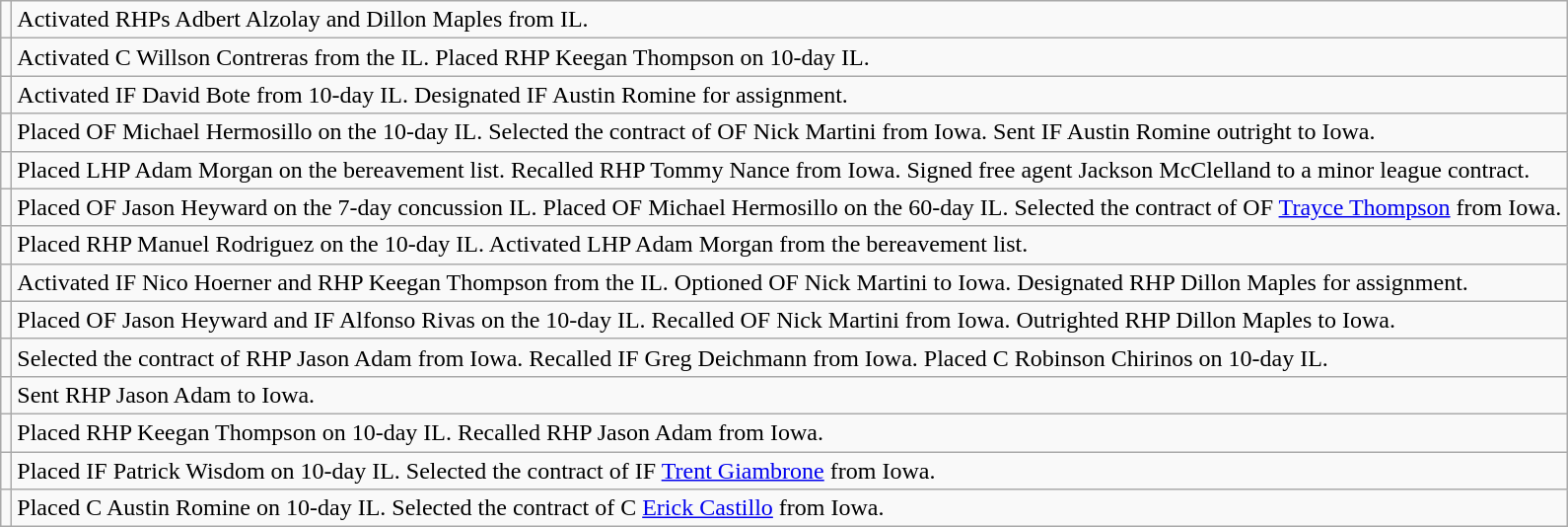<table class="wikitable">
<tr>
<td></td>
<td>Activated RHPs Adbert Alzolay and Dillon Maples from IL.</td>
</tr>
<tr>
<td></td>
<td>Activated C Willson Contreras from the IL. Placed RHP Keegan Thompson on 10-day IL.</td>
</tr>
<tr>
<td></td>
<td>Activated IF David Bote from 10-day IL. Designated IF Austin Romine for assignment.</td>
</tr>
<tr>
<td></td>
<td>Placed OF Michael Hermosillo on the 10-day IL. Selected the contract of OF Nick Martini from Iowa. Sent IF Austin Romine outright to Iowa.</td>
</tr>
<tr>
<td></td>
<td>Placed LHP Adam Morgan on the bereavement list. Recalled RHP Tommy Nance from Iowa. Signed free agent Jackson McClelland to a minor league contract.</td>
</tr>
<tr>
<td></td>
<td>Placed OF Jason Heyward on the 7-day concussion IL. Placed OF Michael Hermosillo on the 60-day IL. Selected the contract of OF <a href='#'>Trayce Thompson</a> from Iowa.</td>
</tr>
<tr>
<td></td>
<td>Placed RHP Manuel Rodriguez on the 10-day IL. Activated LHP Adam Morgan from the bereavement list.</td>
</tr>
<tr>
<td></td>
<td>Activated IF Nico Hoerner and RHP Keegan Thompson from the IL. Optioned OF Nick Martini to Iowa. Designated RHP Dillon Maples for assignment.</td>
</tr>
<tr>
<td></td>
<td>Placed OF Jason Heyward and IF Alfonso Rivas on the 10-day IL. Recalled OF Nick Martini from Iowa. Outrighted RHP Dillon Maples to Iowa.</td>
</tr>
<tr>
<td></td>
<td>Selected the contract of RHP Jason Adam from Iowa. Recalled IF Greg Deichmann from Iowa. Placed C Robinson Chirinos on 10-day IL.</td>
</tr>
<tr>
<td></td>
<td>Sent RHP Jason Adam to Iowa.</td>
</tr>
<tr>
<td></td>
<td>Placed RHP Keegan Thompson on 10-day IL. Recalled RHP Jason Adam from Iowa.</td>
</tr>
<tr>
<td></td>
<td>Placed IF Patrick Wisdom on 10-day IL. Selected the contract of IF <a href='#'>Trent Giambrone</a> from Iowa.</td>
</tr>
<tr>
<td></td>
<td>Placed C Austin Romine on 10-day IL. Selected the contract of C <a href='#'>Erick Castillo</a> from Iowa.</td>
</tr>
</table>
